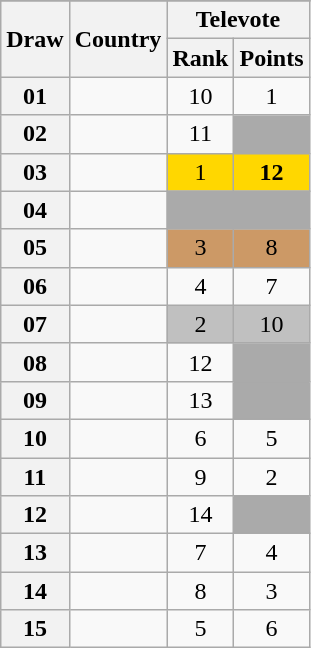<table class="sortable wikitable collapsible plainrowheaders" style="text-align:center;">
<tr>
</tr>
<tr>
<th scope="col" rowspan="2">Draw</th>
<th scope="col" rowspan="2">Country</th>
<th scope="col" colspan="2">Televote</th>
</tr>
<tr>
<th scope="col">Rank</th>
<th scope="col" class="unsortable">Points</th>
</tr>
<tr>
<th scope="row" style="text-align:center;">01</th>
<td style="text-align:left;"></td>
<td>10</td>
<td>1</td>
</tr>
<tr>
<th scope="row" style="text-align:center;">02</th>
<td style="text-align:left;"></td>
<td>11</td>
<td style="background:#AAAAAA;"></td>
</tr>
<tr>
<th scope="row" style="text-align:center;">03</th>
<td style="text-align:left;"></td>
<td style="background:gold;">1</td>
<td style="background:gold;"><strong>12</strong></td>
</tr>
<tr class=sortbottom>
<th scope="row" style="text-align:center;">04</th>
<td style="text-align:left;"></td>
<td style="background:#AAAAAA;"></td>
<td style="background:#AAAAAA;"></td>
</tr>
<tr>
<th scope="row" style="text-align:center;">05</th>
<td style="text-align:left;"></td>
<td style="background:#CC9966;">3</td>
<td style="background:#CC9966;">8</td>
</tr>
<tr>
<th scope="row" style="text-align:center;">06</th>
<td style="text-align:left;"></td>
<td>4</td>
<td>7</td>
</tr>
<tr>
<th scope="row" style="text-align:center;">07</th>
<td style="text-align:left;"></td>
<td style="background:silver;">2</td>
<td style="background:silver;">10</td>
</tr>
<tr>
<th scope="row" style="text-align:center;">08</th>
<td style="text-align:left;"></td>
<td>12</td>
<td style="background:#AAAAAA;"></td>
</tr>
<tr>
<th scope="row" style="text-align:center;">09</th>
<td style="text-align:left;"></td>
<td>13</td>
<td style="background:#AAAAAA;"></td>
</tr>
<tr>
<th scope="row" style="text-align:center;">10</th>
<td style="text-align:left;"></td>
<td>6</td>
<td>5</td>
</tr>
<tr>
<th scope="row" style="text-align:center;">11</th>
<td style="text-align:left;"></td>
<td>9</td>
<td>2</td>
</tr>
<tr>
<th scope="row" style="text-align:center;">12</th>
<td style="text-align:left;"></td>
<td>14</td>
<td style="background:#AAAAAA;"></td>
</tr>
<tr>
<th scope="row" style="text-align:center;">13</th>
<td style="text-align:left;"></td>
<td>7</td>
<td>4</td>
</tr>
<tr>
<th scope="row" style="text-align:center;">14</th>
<td style="text-align:left;"></td>
<td>8</td>
<td>3</td>
</tr>
<tr>
<th scope="row" style="text-align:center;">15</th>
<td style="text-align:left;"></td>
<td>5</td>
<td>6</td>
</tr>
</table>
